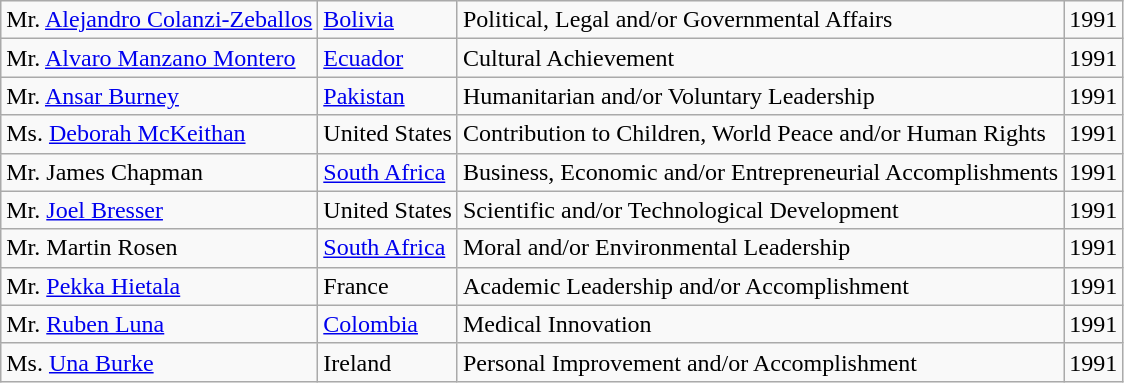<table class="wikitable">
<tr>
<td>Mr. <a href='#'>Alejandro Colanzi-Zeballos</a></td>
<td><a href='#'>Bolivia</a></td>
<td>Political, Legal and/or Governmental Affairs</td>
<td style="text-align:right;">1991</td>
</tr>
<tr>
<td>Mr. <a href='#'>Alvaro Manzano Montero</a></td>
<td><a href='#'>Ecuador</a></td>
<td>Cultural Achievement</td>
<td style="text-align:right;">1991</td>
</tr>
<tr>
<td>Mr. <a href='#'>Ansar Burney</a></td>
<td><a href='#'>Pakistan</a></td>
<td>Humanitarian and/or Voluntary Leadership</td>
<td style="text-align:right;">1991</td>
</tr>
<tr>
<td>Ms. <a href='#'>Deborah McKeithan</a></td>
<td>United States</td>
<td>Contribution to Children, World Peace and/or Human Rights</td>
<td style="text-align:right;">1991</td>
</tr>
<tr>
<td>Mr. James Chapman</td>
<td><a href='#'>South Africa</a></td>
<td>Business, Economic and/or Entrepreneurial Accomplishments</td>
<td style="text-align:right;">1991</td>
</tr>
<tr>
<td>Mr. <a href='#'>Joel Bresser</a></td>
<td>United States</td>
<td>Scientific and/or Technological Development</td>
<td style="text-align:right;">1991</td>
</tr>
<tr>
<td>Mr. Martin Rosen</td>
<td><a href='#'>South Africa</a></td>
<td>Moral and/or Environmental Leadership</td>
<td style="text-align:right;">1991</td>
</tr>
<tr>
<td>Mr. <a href='#'>Pekka Hietala</a></td>
<td>France</td>
<td>Academic Leadership and/or Accomplishment</td>
<td style="text-align:right;">1991</td>
</tr>
<tr>
<td>Mr. <a href='#'>Ruben Luna</a></td>
<td><a href='#'>Colombia</a></td>
<td>Medical Innovation</td>
<td style="text-align:right;">1991</td>
</tr>
<tr>
<td>Ms. <a href='#'>Una Burke</a></td>
<td>Ireland</td>
<td>Personal Improvement and/or Accomplishment</td>
<td style="text-align:right;">1991</td>
</tr>
</table>
